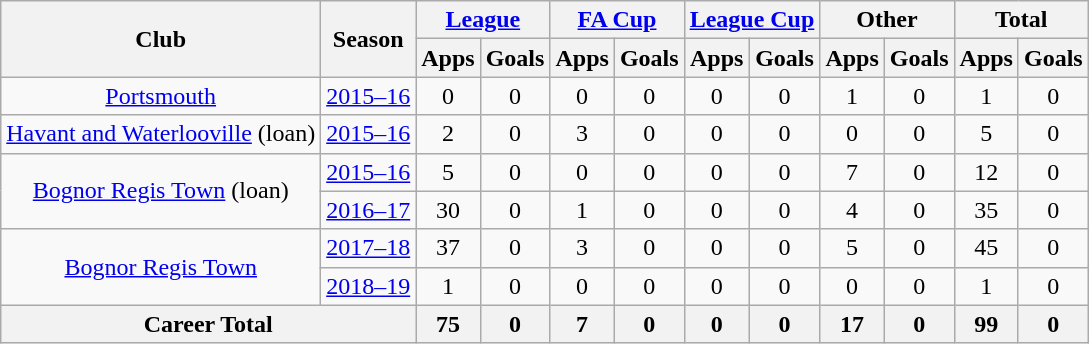<table class="wikitable" style="text-align: center;">
<tr>
<th rowspan="2">Club</th>
<th rowspan="2">Season</th>
<th colspan="2"><a href='#'>League</a></th>
<th colspan="2"><a href='#'>FA Cup</a></th>
<th colspan="2"><a href='#'>League Cup</a></th>
<th colspan="2">Other</th>
<th colspan="2">Total</th>
</tr>
<tr>
<th>Apps</th>
<th>Goals</th>
<th>Apps</th>
<th>Goals</th>
<th>Apps</th>
<th>Goals</th>
<th>Apps</th>
<th>Goals</th>
<th>Apps</th>
<th>Goals</th>
</tr>
<tr>
<td rowspan="1" valign="center"><a href='#'>Portsmouth</a></td>
<td><a href='#'>2015–16</a></td>
<td>0</td>
<td>0</td>
<td>0</td>
<td>0</td>
<td>0</td>
<td>0</td>
<td>1</td>
<td>0</td>
<td>1</td>
<td>0</td>
</tr>
<tr>
<td rowspan="1" valign="center"><a href='#'>Havant and Waterlooville</a> (loan)</td>
<td><a href='#'>2015–16</a></td>
<td>2</td>
<td>0</td>
<td>3</td>
<td>0</td>
<td>0</td>
<td>0</td>
<td>0</td>
<td>0</td>
<td>5</td>
<td>0</td>
</tr>
<tr>
<td rowspan="2" valign="center"><a href='#'>Bognor Regis Town</a> (loan)</td>
<td><a href='#'>2015–16</a></td>
<td>5</td>
<td>0</td>
<td>0</td>
<td>0</td>
<td>0</td>
<td>0</td>
<td>7</td>
<td>0</td>
<td>12</td>
<td>0</td>
</tr>
<tr>
<td><a href='#'>2016–17</a></td>
<td>30</td>
<td>0</td>
<td>1</td>
<td>0</td>
<td>0</td>
<td>0</td>
<td>4</td>
<td>0</td>
<td>35</td>
<td>0</td>
</tr>
<tr>
<td rowspan="2" valign="center"><a href='#'>Bognor Regis Town</a></td>
<td><a href='#'>2017–18</a></td>
<td>37</td>
<td>0</td>
<td>3</td>
<td>0</td>
<td>0</td>
<td>0</td>
<td>5</td>
<td>0</td>
<td>45</td>
<td>0</td>
</tr>
<tr>
<td><a href='#'>2018–19</a></td>
<td>1</td>
<td>0</td>
<td>0</td>
<td>0</td>
<td>0</td>
<td>0</td>
<td>0</td>
<td>0</td>
<td>1</td>
<td>0</td>
</tr>
<tr>
<th colspan="2">Career Total</th>
<th>75</th>
<th>0</th>
<th>7</th>
<th>0</th>
<th>0</th>
<th>0</th>
<th>17</th>
<th>0</th>
<th>99</th>
<th>0</th>
</tr>
</table>
